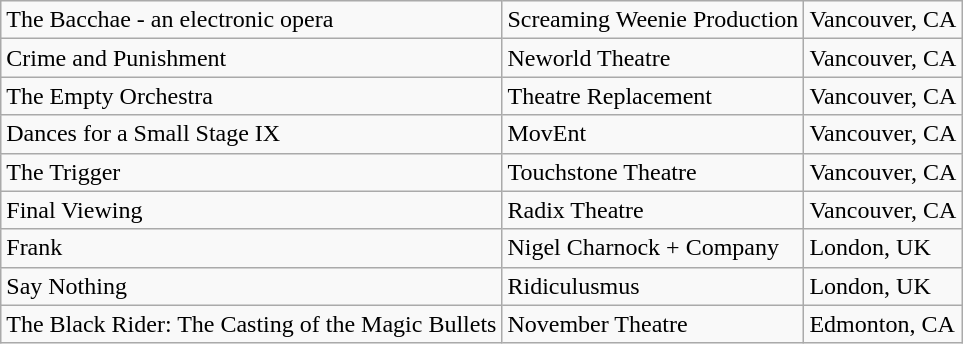<table class="wikitable">
<tr>
<td>The Bacchae - an electronic opera</td>
<td>Screaming Weenie Production</td>
<td>Vancouver, CA</td>
</tr>
<tr>
<td>Crime and Punishment</td>
<td>Neworld Theatre</td>
<td>Vancouver, CA</td>
</tr>
<tr>
<td>The Empty Orchestra</td>
<td>Theatre Replacement</td>
<td>Vancouver, CA</td>
</tr>
<tr>
<td>Dances for a Small Stage IX</td>
<td>MovEnt</td>
<td>Vancouver, CA</td>
</tr>
<tr>
<td>The Trigger</td>
<td>Touchstone Theatre</td>
<td>Vancouver, CA</td>
</tr>
<tr>
<td>Final Viewing</td>
<td>Radix Theatre</td>
<td>Vancouver, CA</td>
</tr>
<tr>
<td>Frank</td>
<td>Nigel Charnock + Company</td>
<td>London, UK</td>
</tr>
<tr>
<td>Say Nothing</td>
<td>Ridiculusmus</td>
<td>London, UK</td>
</tr>
<tr>
<td>The Black Rider: The Casting of the Magic Bullets</td>
<td>November Theatre</td>
<td>Edmonton, CA</td>
</tr>
</table>
